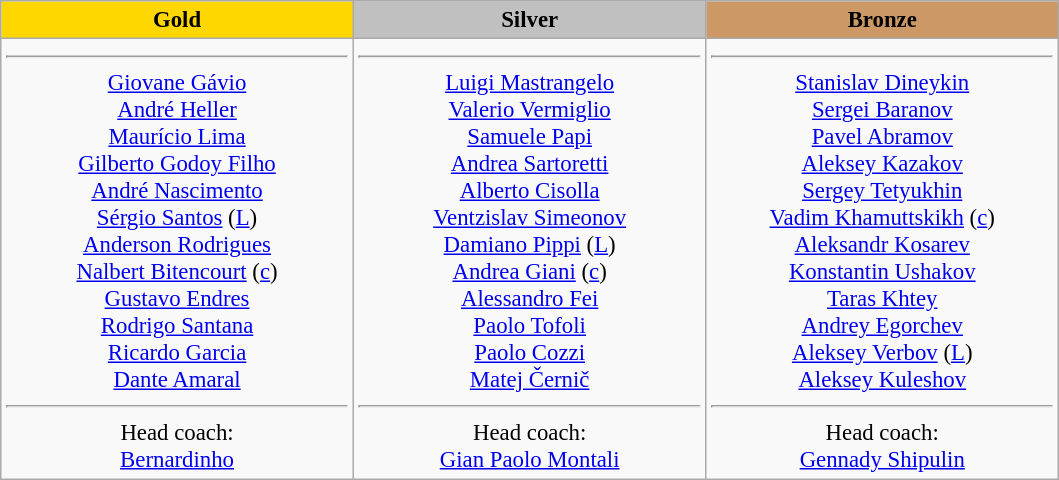<table class="wikitable" style="text-align:center; font-size:95%;">
<tr>
<td style="width:15em; background:gold"><strong>Gold</strong></td>
<td style="width:15em; background:silver"><strong>Silver</strong></td>
<td style="width:15em; background:#cc9966"><strong>Bronze</strong></td>
</tr>
<tr>
<td><hr><a href='#'>Giovane Gávio</a><br><a href='#'>André Heller</a><br><a href='#'>Maurício Lima</a><br><a href='#'>Gilberto Godoy Filho</a><br><a href='#'>André Nascimento</a><br><a href='#'>Sérgio Santos</a> (<a href='#'>L</a>)<br><a href='#'>Anderson Rodrigues</a><br><a href='#'>Nalbert Bitencourt</a> (<a href='#'>c</a>)<br><a href='#'>Gustavo Endres</a><br><a href='#'>Rodrigo Santana</a><br><a href='#'>Ricardo Garcia</a><br><a href='#'>Dante Amaral</a><br><hr>Head coach:<br><a href='#'>Bernardinho</a></td>
<td><hr><a href='#'>Luigi Mastrangelo</a><br><a href='#'>Valerio Vermiglio</a><br><a href='#'>Samuele Papi</a><br><a href='#'>Andrea Sartoretti</a><br><a href='#'>Alberto Cisolla</a><br><a href='#'>Ventzislav Simeonov</a><br><a href='#'>Damiano Pippi</a> (<a href='#'>L</a>)<br><a href='#'>Andrea Giani</a> (<a href='#'>c</a>)<br><a href='#'>Alessandro Fei</a><br><a href='#'>Paolo Tofoli</a><br><a href='#'>Paolo Cozzi</a><br><a href='#'>Matej Černič</a><br><hr>Head coach:<br><a href='#'>Gian Paolo Montali</a></td>
<td><hr><a href='#'>Stanislav Dineykin</a><br><a href='#'>Sergei Baranov</a><br><a href='#'>Pavel Abramov</a><br><a href='#'>Aleksey Kazakov</a><br><a href='#'>Sergey Tetyukhin</a><br><a href='#'>Vadim Khamuttskikh</a> (<a href='#'>c</a>)<br><a href='#'>Aleksandr Kosarev</a><br><a href='#'>Konstantin Ushakov</a><br><a href='#'>Taras Khtey</a><br><a href='#'>Andrey Egorchev</a><br><a href='#'>Aleksey Verbov</a> (<a href='#'>L</a>)<br><a href='#'>Aleksey Kuleshov</a><br><hr>Head coach:<br><a href='#'>Gennady Shipulin</a></td>
</tr>
</table>
